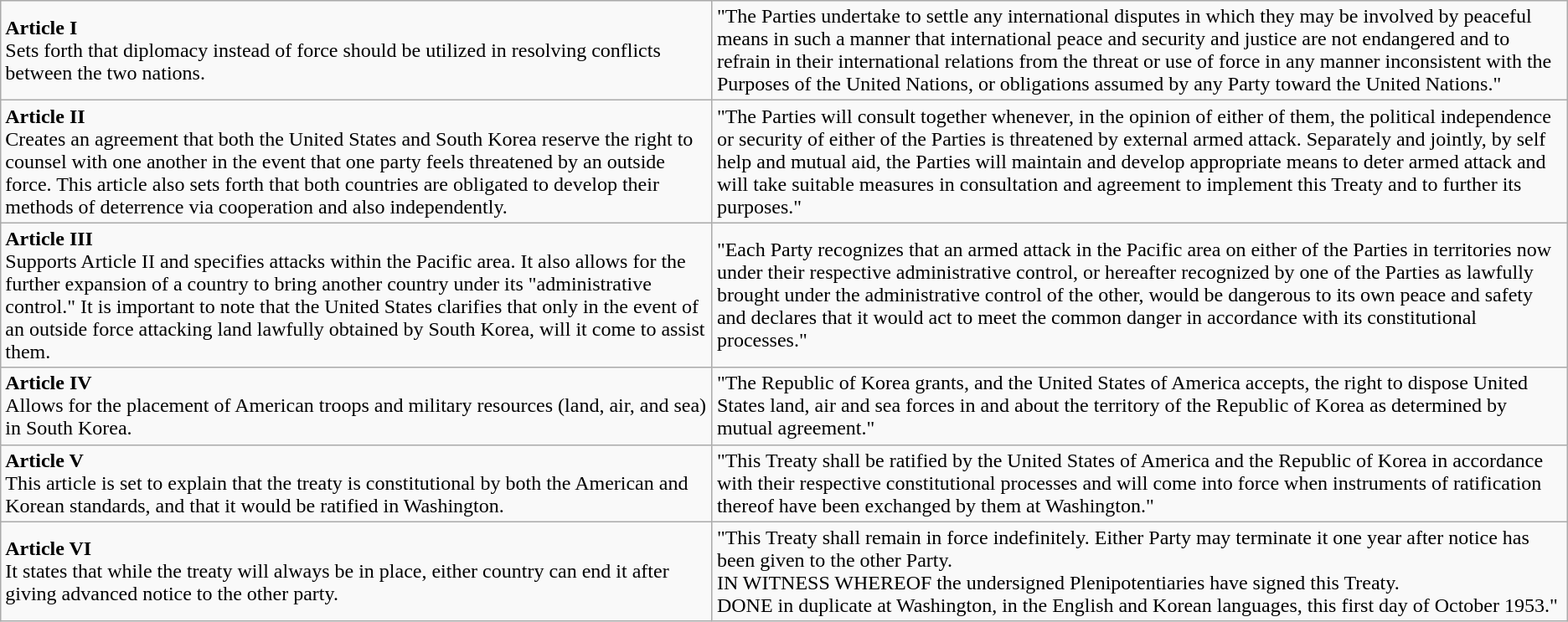<table class="wikitable">
<tr>
<td><strong>Article I</strong><br>Sets forth that diplomacy instead of force should be utilized in resolving conflicts between the two nations.</td>
<td>"The Parties undertake to settle any international disputes in which they may be involved by peaceful means in such a manner that international peace and security and justice are not endangered and to refrain in their international relations from the threat or use of force in any manner inconsistent with the Purposes of the United Nations, or obligations assumed by any Party toward the United Nations."</td>
</tr>
<tr>
<td><strong>Article II</strong><br>Creates an agreement that both the United States and South Korea reserve the right to counsel with one another in the event that one party feels threatened by an outside force. This article also sets forth that both countries are obligated to develop their methods of deterrence via cooperation and also independently.</td>
<td>"The Parties will consult together whenever, in the opinion of either of them, the political independence or security of either of the Parties is threatened by external armed attack. Separately and jointly, by self help and mutual aid, the Parties will maintain and develop appropriate means to deter armed attack and will take suitable measures in consultation and agreement to implement this Treaty and to further its purposes."</td>
</tr>
<tr>
<td><strong>Article III</strong><br>Supports Article II and specifies attacks within the Pacific area. It also allows for the further expansion of a country to bring another country under its "administrative control." It is important to note that the United States clarifies that only in the event of an outside force attacking land lawfully obtained by South Korea, will it come to assist them.</td>
<td>"Each Party recognizes that an armed attack in the Pacific area on either of the Parties in territories now under their respective administrative control, or hereafter recognized by one of the Parties as lawfully brought under the administrative control of the other, would be dangerous to its own peace and safety and declares that it would act to meet the common danger in accordance with its constitutional processes."</td>
</tr>
<tr>
<td><strong>Article IV</strong><br>Allows for the placement of American troops and military resources (land, air, and sea) in South Korea.</td>
<td>"The Republic of Korea grants, and the United States of America accepts, the right to dispose United States land, air and sea forces in and about the territory of the Republic of Korea as determined by mutual agreement."</td>
</tr>
<tr>
<td><strong>Article V</strong><br>This article is set to explain that the treaty is constitutional by both the American and Korean standards, and that it would be ratified in Washington.</td>
<td>"This Treaty shall be ratified by the United States of America and the Republic of Korea in accordance with their respective constitutional processes and will come into force when instruments of ratification thereof have been exchanged by them at Washington."</td>
</tr>
<tr>
<td><strong>Article VI</strong><br>It states that while the treaty will always be in place, either country can end it after giving advanced notice to the other party.</td>
<td>"This Treaty shall remain in force indefinitely. Either Party may terminate it one year after notice has been given to the other Party.<br>IN WITNESS WHEREOF the undersigned Plenipotentiaries have signed this Treaty.<br>DONE in duplicate at Washington, in the English and Korean languages, this first day of October 1953."</td>
</tr>
</table>
